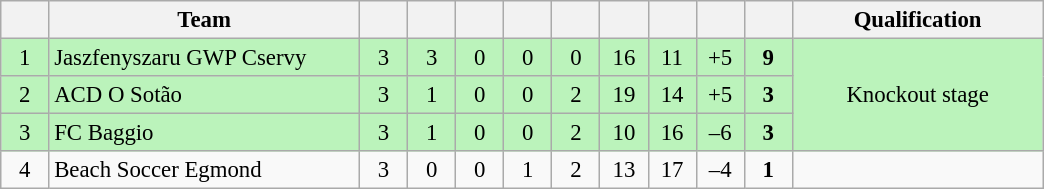<table class="wikitable" style="font-size: 95%">
<tr>
<th width="25"></th>
<th width="200">Team</th>
<th width="25"></th>
<th width="25"></th>
<th width="25"></th>
<th width="25"></th>
<th width="25"></th>
<th width="25"></th>
<th width="25"></th>
<th width="25"></th>
<th width="25"></th>
<th width="160">Qualification</th>
</tr>
<tr align=center bgcolor=#bbf3bb>
<td>1</td>
<td align=left> Jaszfenyszaru GWP Cservy</td>
<td>3</td>
<td>3</td>
<td>0</td>
<td>0</td>
<td>0</td>
<td>16</td>
<td>11</td>
<td>+5</td>
<td><strong>9</strong></td>
<td rowspan=3>Knockout stage</td>
</tr>
<tr align=center bgcolor=#bbf3bb>
<td>2</td>
<td align=left> ACD O Sotão</td>
<td>3</td>
<td>1</td>
<td>0</td>
<td>0</td>
<td>2</td>
<td>19</td>
<td>14</td>
<td>+5</td>
<td><strong>3</strong></td>
</tr>
<tr align=center bgcolor=#bbf3bb>
<td>3</td>
<td align=left> FC Baggio</td>
<td>3</td>
<td>1</td>
<td>0</td>
<td>0</td>
<td>2</td>
<td>10</td>
<td>16</td>
<td>–6</td>
<td><strong>3</strong></td>
</tr>
<tr align=center>
<td>4</td>
<td align=left> Beach Soccer Egmond</td>
<td>3</td>
<td>0</td>
<td>0</td>
<td>1</td>
<td>2</td>
<td>13</td>
<td>17</td>
<td>–4</td>
<td><strong>1</strong></td>
<td></td>
</tr>
</table>
